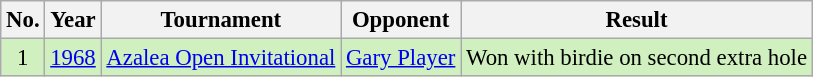<table class="wikitable" style="font-size:95%;">
<tr>
<th>No.</th>
<th>Year</th>
<th>Tournament</th>
<th>Opponent</th>
<th>Result</th>
</tr>
<tr style="background:#D0F0C0;">
<td align=center>1</td>
<td><a href='#'>1968</a></td>
<td><a href='#'>Azalea Open Invitational</a></td>
<td> <a href='#'>Gary Player</a></td>
<td>Won with birdie on second extra hole</td>
</tr>
</table>
